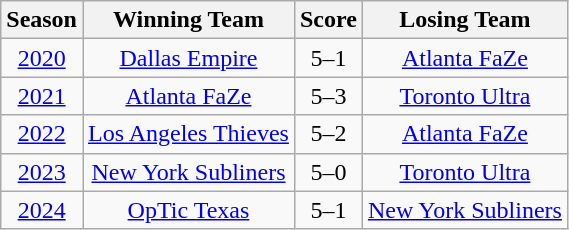<table class="wikitable" style="text-align: center;">
<tr>
<th>Season</th>
<th>Winning Team</th>
<th>Score</th>
<th>Losing Team</th>
</tr>
<tr>
<td><a href='#'>2020</a></td>
<td><a href='#'>Dallas Empire</a></td>
<td>5–1</td>
<td><a href='#'>Atlanta FaZe</a></td>
</tr>
<tr>
<td><a href='#'>2021</a></td>
<td><a href='#'>Atlanta FaZe</a></td>
<td>5–3</td>
<td><a href='#'>Toronto Ultra</a></td>
</tr>
<tr>
<td><a href='#'>2022</a></td>
<td><a href='#'>Los Angeles Thieves</a></td>
<td>5–2</td>
<td><a href='#'>Atlanta FaZe</a></td>
</tr>
<tr>
<td><a href='#'>2023</a></td>
<td><a href='#'>New York Subliners</a></td>
<td>5–0</td>
<td><a href='#'>Toronto Ultra</a></td>
</tr>
<tr>
<td><a href='#'>2024</a></td>
<td><a href='#'>OpTic Texas</a></td>
<td>5–1</td>
<td><a href='#'>New York Subliners</a></td>
</tr>
</table>
